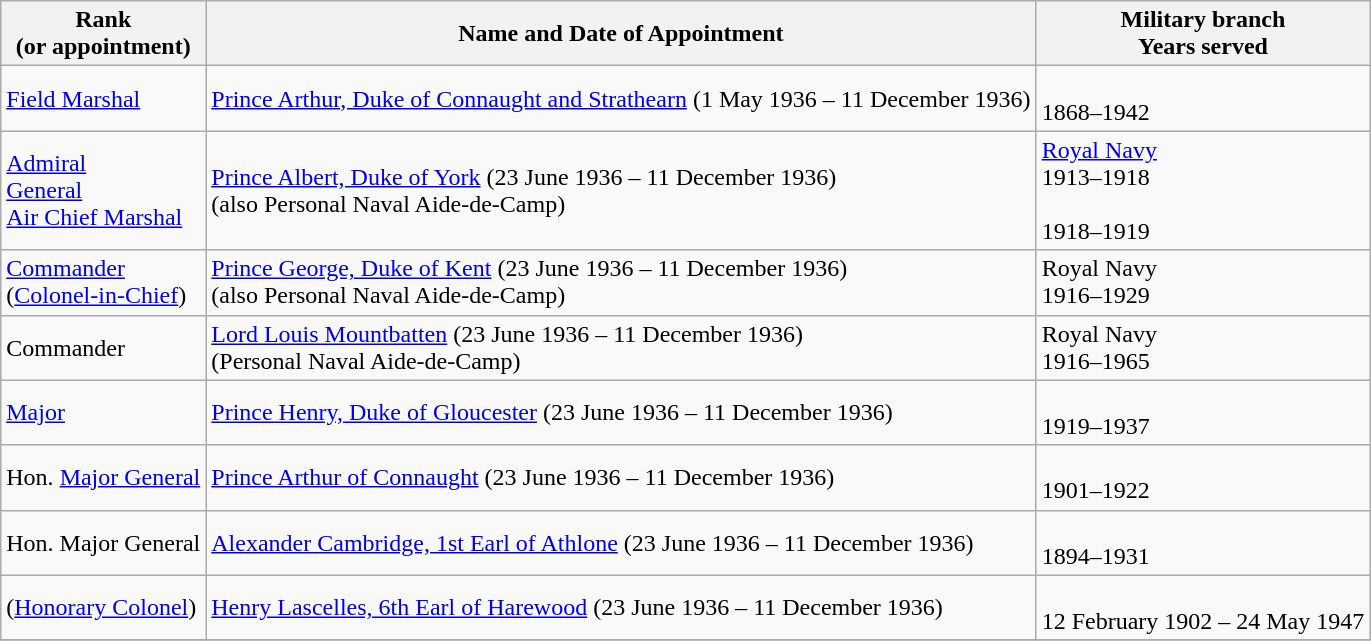<table class="wikitable">
<tr>
<th>Rank<br>(or appointment)</th>
<th>Name and Date of Appointment</th>
<th>Military branch<br>Years served</th>
</tr>
<tr>
<td><a href='#'>Field Marshal</a></td>
<td><a href='#'>Prince Arthur, Duke of Connaught and Strathearn</a> (1 May 1936 – 11 December 1936)</td>
<td><br>1868–1942</td>
</tr>
<tr>
<td><a href='#'>Admiral</a><br><a href='#'>General</a><br><a href='#'>Air Chief Marshal</a></td>
<td><a href='#'>Prince Albert, Duke of York</a> (23 June 1936 – 11 December 1936)<br>(also Personal Naval Aide-de-Camp)</td>
<td> <a href='#'>Royal Navy</a><br>1913–1918<br><br>1918–1919</td>
</tr>
<tr>
<td><a href='#'>Commander</a><br>(<a href='#'>Colonel-in-Chief</a>)</td>
<td><a href='#'>Prince George, Duke of Kent</a> (23 June 1936 – 11 December 1936)<br>(also Personal Naval Aide-de-Camp)</td>
<td> Royal Navy<br>1916–1929</td>
</tr>
<tr>
<td>Commander</td>
<td><a href='#'>Lord Louis Mountbatten</a> (23 June 1936 – 11 December 1936)<br>(Personal Naval Aide-de-Camp)</td>
<td> Royal Navy<br>1916–1965</td>
</tr>
<tr>
<td><a href='#'>Major</a></td>
<td><a href='#'>Prince Henry, Duke of Gloucester</a> (23 June 1936 – 11 December 1936)</td>
<td><br>1919–1937</td>
</tr>
<tr>
<td>Hon. <a href='#'>Major General</a></td>
<td><a href='#'>Prince Arthur of Connaught</a> (23 June 1936 – 11 December 1936)</td>
<td><br>1901–1922</td>
</tr>
<tr>
<td>Hon. Major General</td>
<td><a href='#'>Alexander Cambridge, 1st Earl of Athlone</a> (23 June 1936 – 11 December 1936)</td>
<td><br>1894–1931</td>
</tr>
<tr>
<td>(<a href='#'>Honorary Colonel</a>)</td>
<td><a href='#'>Henry Lascelles, 6th Earl of Harewood</a> (23 June 1936 – 11 December 1936)</td>
<td><br>12 February 1902 – 24 May 1947</td>
</tr>
<tr>
</tr>
</table>
